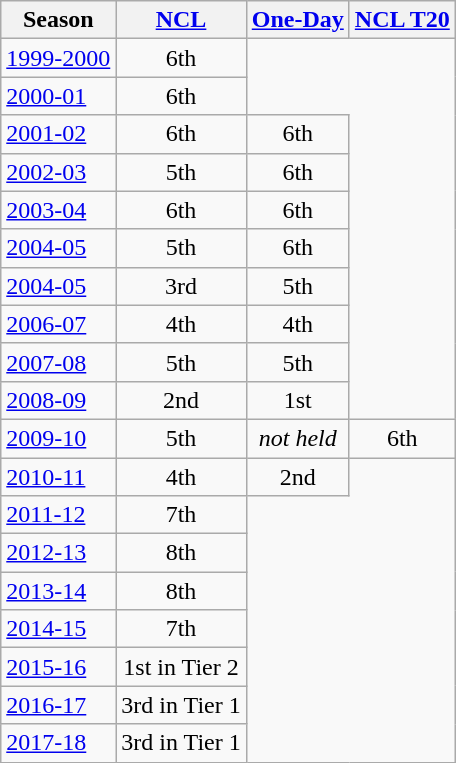<table class="wikitable sortable" style="text-align: center;">
<tr>
<th>Season</th>
<th><a href='#'>NCL</a></th>
<th><a href='#'>One-Day</a></th>
<th><a href='#'>NCL T20</a></th>
</tr>
<tr>
<td style="text-align:left;"><a href='#'>1999-2000</a></td>
<td>6th</td>
</tr>
<tr>
<td style="text-align:left;"><a href='#'>2000-01</a></td>
<td>6th</td>
</tr>
<tr>
<td style="text-align:left;"><a href='#'>2001-02</a></td>
<td>6th</td>
<td>6th</td>
</tr>
<tr>
<td style="text-align:left;"><a href='#'>2002-03</a></td>
<td>5th</td>
<td>6th</td>
</tr>
<tr>
<td style="text-align:left;"><a href='#'>2003-04</a></td>
<td>6th</td>
<td>6th</td>
</tr>
<tr>
<td style="text-align:left;"><a href='#'>2004-05</a></td>
<td>5th</td>
<td>6th</td>
</tr>
<tr>
<td style="text-align:left;"><a href='#'>2004-05</a></td>
<td>3rd</td>
<td>5th</td>
</tr>
<tr>
<td style="text-align:left;"><a href='#'>2006-07</a></td>
<td>4th</td>
<td>4th</td>
</tr>
<tr>
<td style="text-align:left;"><a href='#'>2007-08</a></td>
<td>5th</td>
<td>5th</td>
</tr>
<tr>
<td style="text-align:left;"><a href='#'>2008-09</a></td>
<td>2nd</td>
<td>1st</td>
</tr>
<tr>
<td style="text-align:left;"><a href='#'>2009-10</a></td>
<td>5th</td>
<td><em>not held</em></td>
<td>6th</td>
</tr>
<tr>
<td style="text-align:left;"><a href='#'>2010-11</a></td>
<td>4th</td>
<td>2nd</td>
</tr>
<tr>
<td style="text-align:left;"><a href='#'>2011-12</a></td>
<td>7th</td>
</tr>
<tr>
<td style="text-align:left;"><a href='#'>2012-13</a></td>
<td>8th</td>
</tr>
<tr>
<td style="text-align:left;"><a href='#'>2013-14</a></td>
<td>8th</td>
</tr>
<tr>
<td style="text-align:left;"><a href='#'>2014-15</a></td>
<td>7th</td>
</tr>
<tr>
<td style="text-align:left;"><a href='#'>2015-16</a></td>
<td>1st in Tier 2</td>
</tr>
<tr>
<td style="text-align:left;"><a href='#'>2016-17</a></td>
<td>3rd in Tier 1</td>
</tr>
<tr>
<td style="text-align:left;"><a href='#'>2017-18</a></td>
<td>3rd in Tier 1</td>
</tr>
</table>
